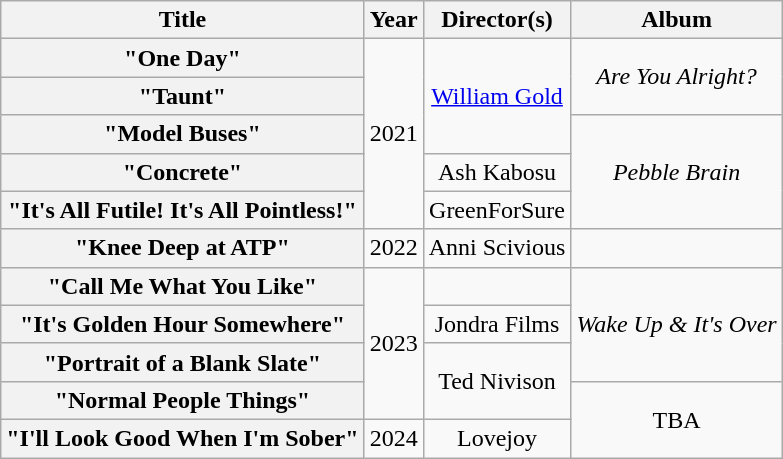<table class="wikitable plainrowheaders" style="text-align:center;">
<tr>
<th scope="col">Title</th>
<th scope="col">Year</th>
<th scope="col">Director(s)</th>
<th scope="col">Album</th>
</tr>
<tr>
<th scope="row">"One Day"</th>
<td rowspan="5">2021</td>
<td rowspan="3"><a href='#'>William Gold</a></td>
<td rowspan="2"><em>Are You Alright?</em></td>
</tr>
<tr>
<th scope="row">"Taunt"</th>
</tr>
<tr>
<th scope="row">"Model Buses"</th>
<td rowspan="3"><em>Pebble Brain</em></td>
</tr>
<tr>
<th scope="row">"Concrete"</th>
<td>Ash Kabosu</td>
</tr>
<tr>
<th scope="row">"It's All Futile! It's All Pointless!"</th>
<td>GreenForSure</td>
</tr>
<tr>
<th scope="row">"Knee Deep at ATP"</th>
<td>2022</td>
<td>Anni Scivious</td>
<td></td>
</tr>
<tr>
<th scope="row">"Call Me What You Like"</th>
<td rowspan="4">2023</td>
<td></td>
<td rowspan="3"><em>Wake Up & It's Over</em></td>
</tr>
<tr>
<th scope="row">"It's Golden Hour Somewhere"</th>
<td>Jondra Films</td>
</tr>
<tr>
<th scope="row">"Portrait of a Blank Slate"</th>
<td rowspan="2">Ted Nivison</td>
</tr>
<tr>
<th scope="row">"Normal People Things"</th>
<td rowspan="2">TBA</td>
</tr>
<tr>
<th scope="row">"I'll Look Good When I'm Sober"</th>
<td>2024</td>
<td>Lovejoy</td>
</tr>
</table>
